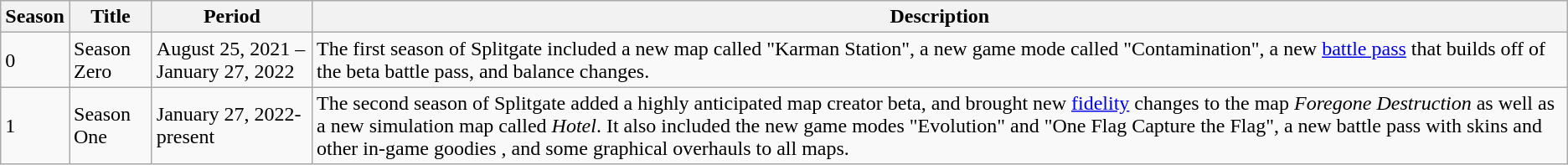<table class="wikitable">
<tr>
<th>Season</th>
<th>Title</th>
<th>Period</th>
<th>Description</th>
</tr>
<tr>
<td>0</td>
<td>Season Zero</td>
<td>August 25, 2021 – January 27, 2022</td>
<td>The first season of Splitgate included a new map called "Karman Station", a new game mode called "Contamination", a new <a href='#'>battle pass</a> that builds off of the beta battle pass, and balance changes.</td>
</tr>
<tr>
<td>1</td>
<td>Season One</td>
<td>January 27, 2022-present</td>
<td>The second season of Splitgate added a highly anticipated map creator beta, and brought new <a href='#'>fidelity</a> changes to the map <em>Foregone Destruction</em> as well as a new simulation map called <em>Hotel</em>. It also included the new game modes "Evolution" and "One Flag Capture the Flag", a new battle pass with skins and other in-game goodies , and some graphical overhauls to all maps.</td>
</tr>
</table>
